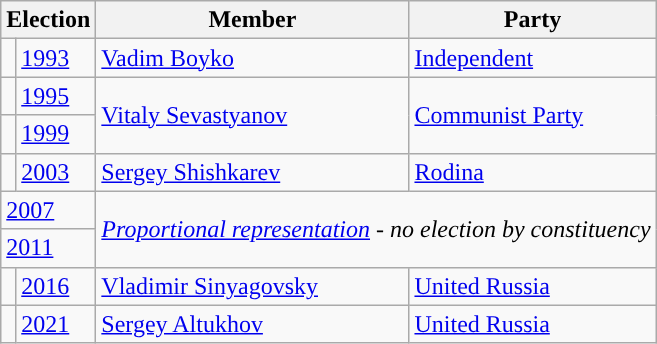<table class="wikitable">
<tr>
<th colspan="2">Election</th>
<th>Member</th>
<th>Party</th>
</tr>
<tr>
<td style="background-color: "></td>
<td><a href='#'>1993</a></td>
<td><a href='#'>Vadim Boyko</a></td>
<td><a href='#'>Independent</a></td>
</tr>
<tr>
<td style="background-color: "></td>
<td><a href='#'>1995</a></td>
<td rowspan=2><a href='#'>Vitaly Sevastyanov</a></td>
<td rowspan=2><a href='#'>Communist Party</a></td>
</tr>
<tr>
<td style="background-color: "></td>
<td><a href='#'>1999</a></td>
</tr>
<tr>
<td style="background-color: "></td>
<td><a href='#'>2003</a></td>
<td><a href='#'>Sergey Shishkarev</a></td>
<td><a href='#'>Rodina</a></td>
</tr>
<tr>
<td colspan=2><a href='#'>2007</a></td>
<td colspan=2 rowspan=2><em><a href='#'>Proportional representation</a> - no election by constituency</em></td>
</tr>
<tr>
<td colspan=2><a href='#'>2011</a></td>
</tr>
<tr>
<td style="background-color: "></td>
<td><a href='#'>2016</a></td>
<td><a href='#'>Vladimir Sinyagovsky</a></td>
<td><a href='#'>United Russia</a></td>
</tr>
<tr>
<td style="background-color: "></td>
<td><a href='#'>2021</a></td>
<td><a href='#'>Sergey Altukhov</a></td>
<td><a href='#'>United Russia</a></td>
</tr>
</table>
